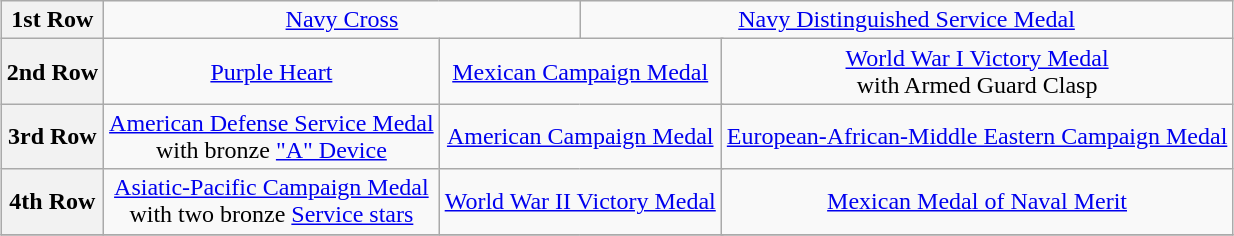<table class="wikitable" style="margin:1em auto; text-align:center;">
<tr>
<th>1st Row</th>
<td colspan="4"><a href='#'>Navy Cross</a></td>
<td colspan="4"><a href='#'>Navy Distinguished Service Medal</a></td>
</tr>
<tr>
<th>2nd Row</th>
<td colspan="3"><a href='#'>Purple Heart</a></td>
<td colspan="3"><a href='#'>Mexican Campaign Medal</a></td>
<td colspan="3"><a href='#'>World War I Victory Medal</a><br>with Armed Guard Clasp</td>
</tr>
<tr>
<th>3rd Row</th>
<td colspan="3"><a href='#'>American Defense Service Medal</a><br>with bronze <a href='#'>"A" Device</a></td>
<td colspan="3"><a href='#'>American Campaign Medal</a></td>
<td colspan="3"><a href='#'>European-African-Middle Eastern Campaign Medal</a></td>
</tr>
<tr>
<th>4th Row</th>
<td colspan="3"><a href='#'>Asiatic-Pacific Campaign Medal</a><br>with two bronze <a href='#'>Service stars</a></td>
<td colspan="3"><a href='#'>World War II Victory Medal</a></td>
<td colspan="3"><a href='#'>Mexican Medal of Naval Merit</a></td>
</tr>
<tr>
</tr>
</table>
